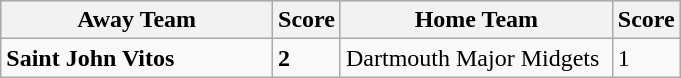<table class="wikitable">
<tr style="background:lightblue;">
<th width=40%>Away Team</th>
<th>Score</th>
<th width=40%>Home Team</th>
<th>Score</th>
</tr>
<tr>
<td><strong>Saint John Vitos</strong></td>
<td><strong>2</strong></td>
<td>Dartmouth Major Midgets</td>
<td>1</td>
</tr>
</table>
